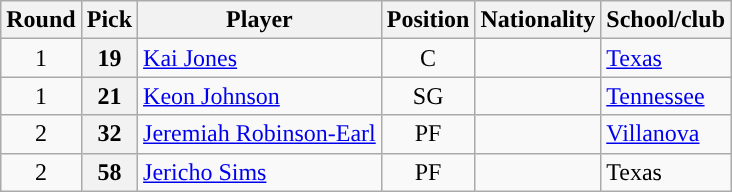<table class="wikitable">
<tr>
<th scope="col">Round</th>
<th scope="col">Pick</th>
<th scope="col">Player</th>
<th scope="col">Position</th>
<th scope="col">Nationality</th>
<th scope="col">School/club</th>
</tr>
<tr>
<td style="text-align:center;">1</td>
<th scope="row">19</th>
<td><a href='#'>Kai Jones</a></td>
<td style="text-align:center;">C</td>
<td></td>
<td><a href='#'>Texas</a></td>
</tr>
<tr>
<td style="text-align:center;">1</td>
<th scope="row">21</th>
<td><a href='#'>Keon Johnson</a></td>
<td style="text-align:center;">SG</td>
<td></td>
<td><a href='#'>Tennessee</a></td>
</tr>
<tr>
<td style="text-align:center;">2</td>
<th scope="row">32</th>
<td><a href='#'>Jeremiah Robinson-Earl</a></td>
<td style="text-align:center;">PF</td>
<td></td>
<td><a href='#'>Villanova</a></td>
</tr>
<tr>
<td style="text-align:center;">2</td>
<th scope="row">58</th>
<td><a href='#'>Jericho Sims</a></td>
<td style="text-align:center;">PF</td>
<td></td>
<td>Texas</td>
</tr>
</table>
